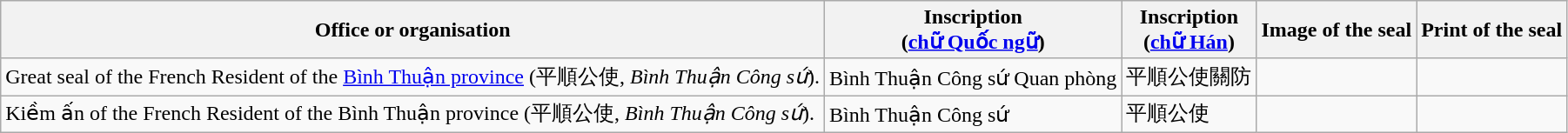<table class="wikitable">
<tr>
<th>Office or organisation</th>
<th>Inscription<br>(<a href='#'>chữ Quốc ngữ</a>)</th>
<th>Inscription<br>(<a href='#'>chữ Hán</a>)</th>
<th>Image of the seal</th>
<th>Print of the seal</th>
</tr>
<tr>
<td>Great seal of the French Resident of the <a href='#'>Bình Thuận province</a> (平順公使, <em>Bình Thuận Công sứ</em>).</td>
<td>Bình Thuận Công sứ Quan phòng</td>
<td>平順公使關防</td>
<td></td>
<td></td>
</tr>
<tr>
<td>Kiềm ấn of the French Resident of the Bình Thuận province (平順公使, <em>Bình Thuận Công sứ</em>).</td>
<td>Bình Thuận Công sứ</td>
<td>平順公使</td>
<td></td>
<td></td>
</tr>
</table>
